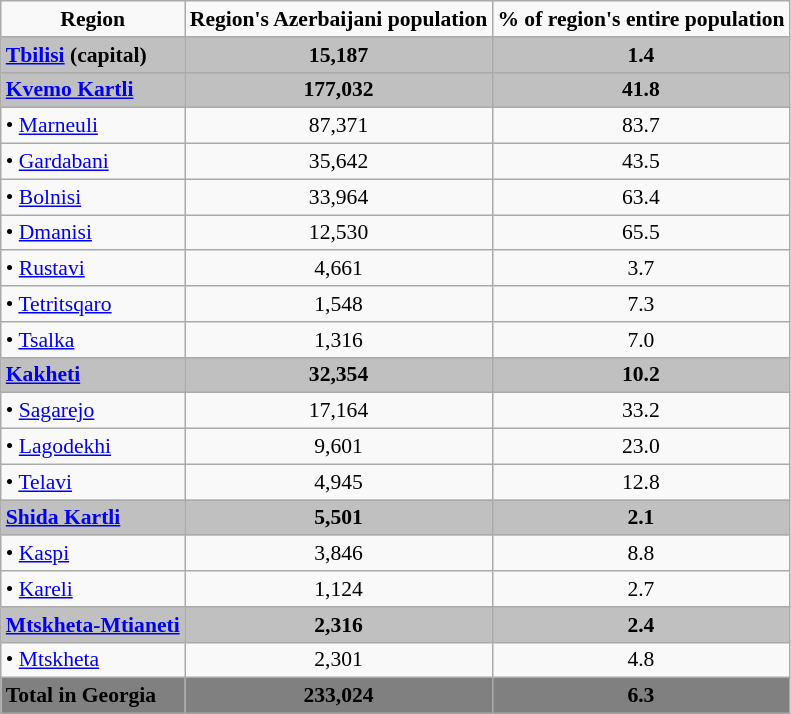<table class="wikitable" style="text-align:center; font-size:90%">
<tr>
<td style="text-align:center"><strong>Region</strong></td>
<td style="text-align:center"><strong>Region's Azerbaijani population</strong></td>
<td style="text-align:center"><strong>% of region's entire population</strong></td>
</tr>
<tr bgcolor="silver">
<td style="text-align:left"><strong><a href='#'>Tbilisi</a> (capital)</strong></td>
<td style="text-align:center"><strong>15,187</strong></td>
<td style="text-align:center"><strong>1.4</strong></td>
</tr>
<tr bgcolor="silver">
<td style="text-align:left"><strong><a href='#'>Kvemo Kartli</a></strong></td>
<td style="text-align:center"><strong>177,032</strong></td>
<td style="text-align:center"><strong>41.8</strong></td>
</tr>
<tr>
<td style="text-align:left">• <a href='#'>Marneuli</a></td>
<td style="text-align:center">87,371</td>
<td style="text-align:center">83.7</td>
</tr>
<tr>
<td style="text-align:left">• <a href='#'>Gardabani</a></td>
<td style="text-align:center">35,642</td>
<td style="text-align:center">43.5</td>
</tr>
<tr>
<td style="text-align:left">• <a href='#'>Bolnisi</a></td>
<td style="text-align:center">33,964</td>
<td style="text-align:center">63.4</td>
</tr>
<tr>
<td style="text-align:left">• <a href='#'>Dmanisi</a></td>
<td style="text-align:center">12,530</td>
<td style="text-align:center">65.5</td>
</tr>
<tr>
<td style="text-align:left">• <a href='#'>Rustavi</a></td>
<td style="text-align:center">4,661</td>
<td style="text-align:center">3.7</td>
</tr>
<tr>
<td style="text-align:left">• <a href='#'>Tetritsqaro</a></td>
<td style="text-align:center">1,548</td>
<td style="text-align:center">7.3</td>
</tr>
<tr>
<td style="text-align:left">• <a href='#'>Tsalka</a></td>
<td style="text-align:center">1,316</td>
<td style="text-align:center">7.0</td>
</tr>
<tr bgcolor="silver">
<td style="text-align:left"><strong><a href='#'>Kakheti</a></strong></td>
<td style="text-align:center"><strong>32,354</strong></td>
<td style="text-align:center"><strong>10.2</strong></td>
</tr>
<tr>
<td style="text-align:left">• <a href='#'>Sagarejo</a></td>
<td style="text-align:center">17,164</td>
<td style="text-align:center">33.2</td>
</tr>
<tr>
<td style="text-align:left">• <a href='#'>Lagodekhi</a></td>
<td style="text-align:center">9,601</td>
<td style="text-align:center">23.0</td>
</tr>
<tr>
<td style="text-align:left">• <a href='#'>Telavi</a></td>
<td style="text-align:center">4,945</td>
<td style="text-align:center">12.8</td>
</tr>
<tr bgcolor="silver">
<td style="text-align:left"><strong><a href='#'>Shida Kartli</a></strong></td>
<td style="text-align:center"><strong>5,501</strong></td>
<td style="text-align:center"><strong>2.1</strong></td>
</tr>
<tr>
<td style="text-align:left">• <a href='#'>Kaspi</a></td>
<td style="text-align:center">3,846</td>
<td style="text-align:center">8.8</td>
</tr>
<tr>
<td style="text-align:left">• <a href='#'>Kareli</a></td>
<td style="text-align:center">1,124</td>
<td style="text-align:center">2.7</td>
</tr>
<tr bgcolor="silver">
<td style="text-align:left"><strong><a href='#'>Mtskheta-Mtianeti</a></strong></td>
<td style="text-align:center"><strong>2,316</strong></td>
<td style="text-align:center"><strong>2.4</strong></td>
</tr>
<tr>
<td style="text-align:left">• <a href='#'>Mtskheta</a></td>
<td style="text-align:center">2,301</td>
<td style="text-align:center">4.8</td>
</tr>
<tr bgcolor="grey">
<td style="text-align:left"><strong>Total in Georgia</strong></td>
<td style="text-align:center"><strong>233,024</strong></td>
<td style="text-align:center"><strong>6.3</strong></td>
</tr>
</table>
